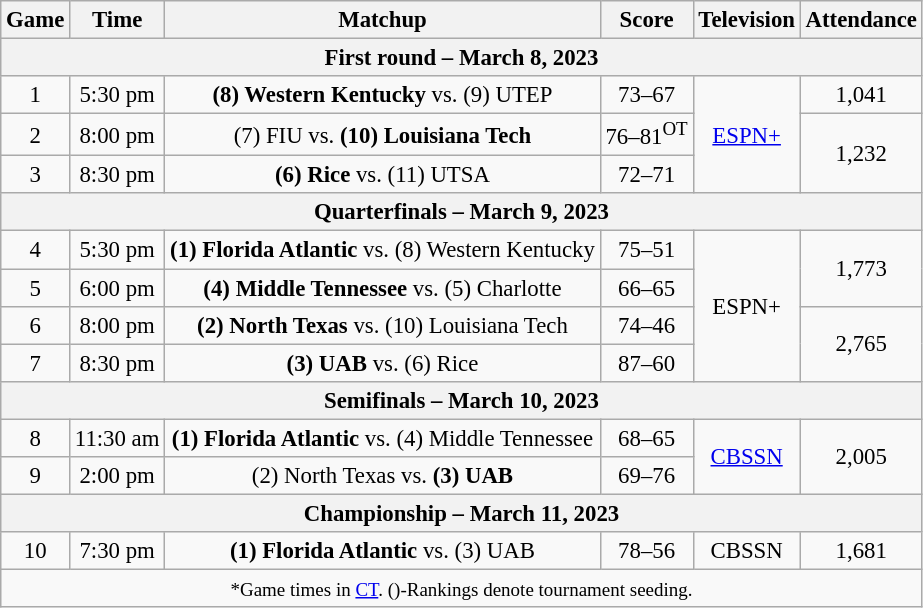<table class="wikitable" style="font-size: 95%;text-align:center">
<tr>
<th>Game</th>
<th>Time</th>
<th>Matchup</th>
<th>Score</th>
<th>Television</th>
<th>Attendance</th>
</tr>
<tr>
<th colspan="8">First round – March 8, 2023</th>
</tr>
<tr>
<td>1</td>
<td>5:30 pm</td>
<td><strong>(8) Western Kentucky</strong> vs. (9) UTEP</td>
<td>73–67</td>
<td rowspan=3><a href='#'>ESPN+</a></td>
<td>1,041</td>
</tr>
<tr>
<td>2</td>
<td>8:00 pm</td>
<td>(7) FIU vs. <strong>(10) Louisiana Tech</strong></td>
<td>76–81<sup>OT</sup></td>
<td rowspan=2>1,232</td>
</tr>
<tr>
<td>3</td>
<td>8:30 pm</td>
<td><strong>(6) Rice</strong> vs. (11) UTSA</td>
<td>72–71</td>
</tr>
<tr>
<th colspan="8">Quarterfinals – March 9, 2023</th>
</tr>
<tr>
<td>4</td>
<td>5:30 pm</td>
<td><strong>(1) Florida Atlantic</strong> vs. (8) Western Kentucky</td>
<td>75–51</td>
<td rowspan=4>ESPN+</td>
<td rowspan=2>1,773</td>
</tr>
<tr>
<td>5</td>
<td>6:00 pm</td>
<td><strong>(4) Middle Tennessee</strong> vs. (5) Charlotte</td>
<td>66–65</td>
</tr>
<tr>
<td>6</td>
<td>8:00 pm</td>
<td><strong>(2) North Texas</strong> vs. (10) Louisiana Tech</td>
<td>74–46</td>
<td rowspan=2>2,765</td>
</tr>
<tr>
<td>7</td>
<td>8:30 pm</td>
<td><strong>(3) UAB</strong> vs. (6) Rice</td>
<td>87–60</td>
</tr>
<tr>
<th colspan="8">Semifinals – March 10, 2023</th>
</tr>
<tr>
<td>8</td>
<td>11:30 am</td>
<td><strong>(1) Florida Atlantic</strong> vs. (4) Middle Tennessee</td>
<td>68–65</td>
<td rowspan=2><a href='#'>CBSSN</a></td>
<td rowspan=2>2,005</td>
</tr>
<tr>
<td>9</td>
<td>2:00 pm</td>
<td>(2) North Texas vs. <strong>(3) UAB</strong></td>
<td>69–76</td>
</tr>
<tr>
<th colspan="8">Championship – March 11, 2023</th>
</tr>
<tr>
<td>10</td>
<td>7:30 pm</td>
<td><strong>(1) Florida Atlantic</strong> vs. (3) UAB</td>
<td>78–56</td>
<td>CBSSN</td>
<td>1,681</td>
</tr>
<tr>
<td colspan="7"><small>*Game times in <a href='#'>CT</a>. ()-Rankings denote tournament seeding.</small></td>
</tr>
</table>
